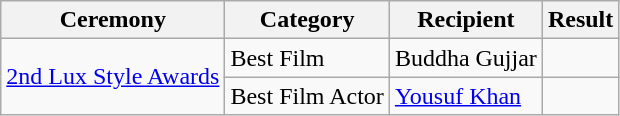<table class="wikitable style">
<tr>
<th>Ceremony</th>
<th>Category</th>
<th>Recipient</th>
<th>Result</th>
</tr>
<tr>
<td rowspan="2"><a href='#'>2nd Lux Style Awards</a></td>
<td>Best Film</td>
<td>Buddha Gujjar</td>
<td></td>
</tr>
<tr>
<td>Best Film Actor</td>
<td><a href='#'>Yousuf Khan</a></td>
<td></td>
</tr>
</table>
